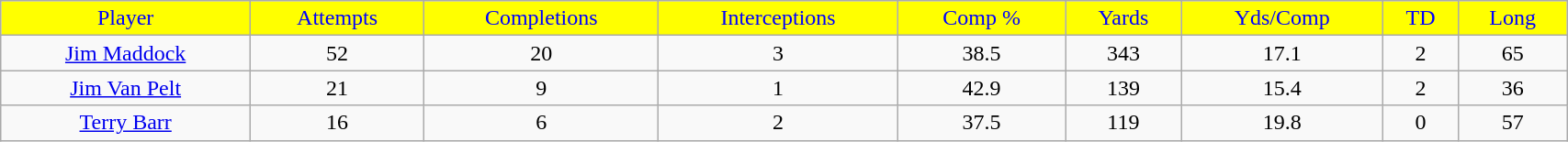<table class="wikitable" width="90%">
<tr align="center" style="background:yellow;color:blue;">
<td>Player</td>
<td>Attempts</td>
<td>Completions</td>
<td>Interceptions</td>
<td>Comp %</td>
<td>Yards</td>
<td>Yds/Comp</td>
<td>TD</td>
<td>Long</td>
</tr>
<tr align="center" bgcolor="">
<td><a href='#'>Jim Maddock</a></td>
<td>52</td>
<td>20</td>
<td>3</td>
<td>38.5</td>
<td>343</td>
<td>17.1</td>
<td>2</td>
<td>65</td>
</tr>
<tr align="center" bgcolor="">
<td><a href='#'>Jim Van Pelt</a></td>
<td>21</td>
<td>9</td>
<td>1</td>
<td>42.9</td>
<td>139</td>
<td>15.4</td>
<td>2</td>
<td>36</td>
</tr>
<tr align="center" bgcolor="">
<td><a href='#'>Terry Barr</a></td>
<td>16</td>
<td>6</td>
<td>2</td>
<td>37.5</td>
<td>119</td>
<td>19.8</td>
<td>0</td>
<td>57</td>
</tr>
</table>
